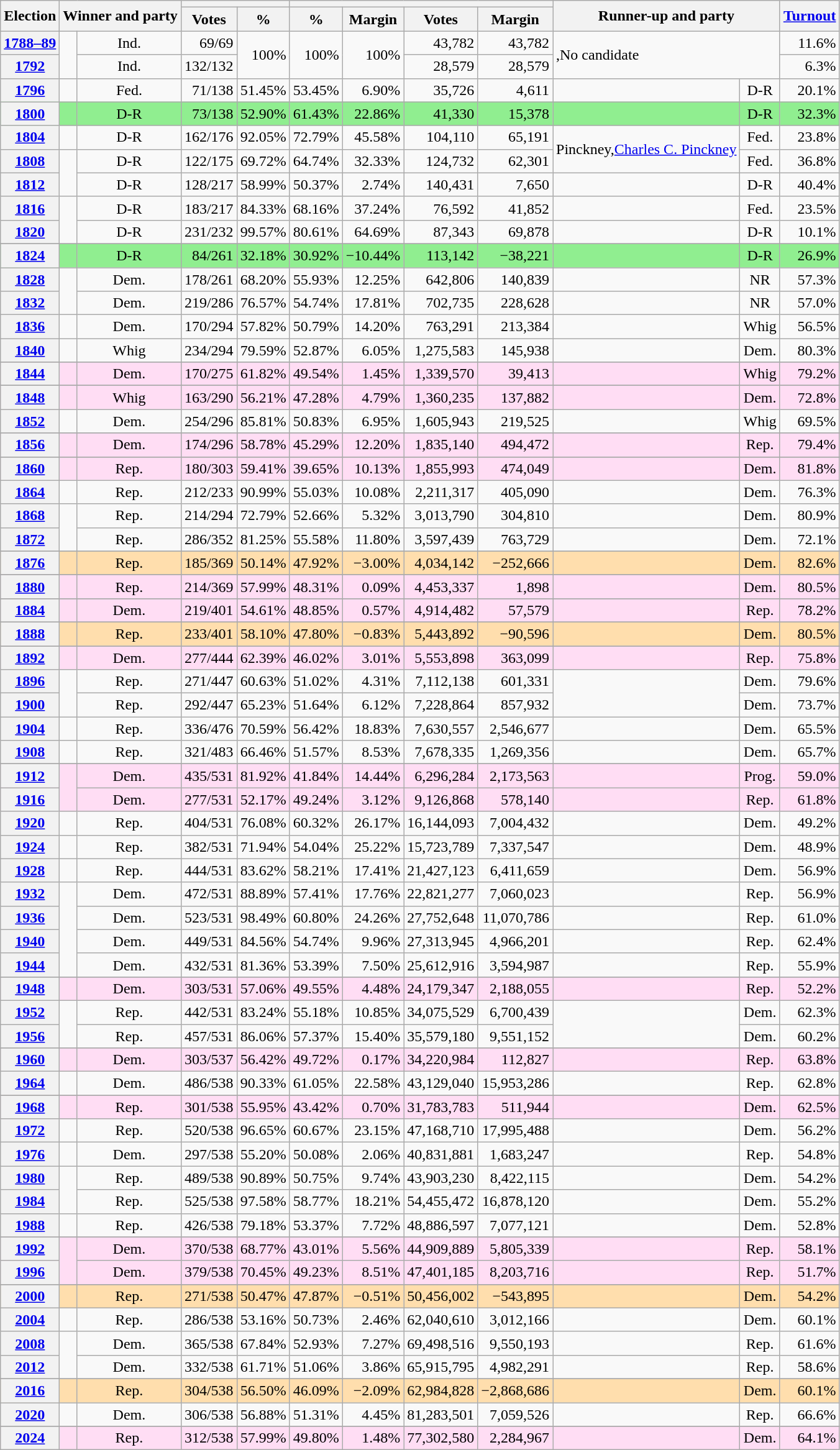<table class="wikitable sortable" style="text-align:right;">
<tr>
<th scope="col" rowspan="2">Election</th>
<th scope="col" colspan="2" rowspan="2">Winner and party</th>
<th scope="col" colspan=2></th>
<th scope="col" colspan=4></th>
<th scope="col" colspan="2" rowspan="2">Runner-up and party</th>
<th scope="col" rowspan="2"><a href='#'>Turnout</a></th>
</tr>
<tr>
<th scope="col">Votes</th>
<th scope="col">%</th>
<th scope="col">%</th>
<th scope="col">Margin</th>
<th scope="col">Votes</th>
<th scope="col">Margin</th>
</tr>
<tr>
<th scope="row"><a href='#'>1788–89</a></th>
<td rowspan="2" style="text-align:left;"></td>
<td align=center >Ind.</td>
<td>69/69</td>
<td rowspan="2">100%</td>
<td rowspan="2">100%</td>
<td rowspan="2">100%</td>
<td>43,782</td>
<td>43,782</td>
<td colspan="2" rowspan="2" style="text-align:left;"><span>,</span>No candidate</td>
<td>11.6%</td>
</tr>
<tr>
<th scope="row"><a href='#'>1792</a></th>
<td align=center >Ind.</td>
<td>132/132</td>
<td>28,579</td>
<td>28,579</td>
<td>6.3%</td>
</tr>
<tr>
<th scope="row"><a href='#'>1796</a></th>
<td style="text-align:left;"></td>
<td align=center >Fed.</td>
<td>71/138</td>
<td>51.45%</td>
<td>53.45%</td>
<td>6.90%</td>
<td>35,726</td>
<td>4,611</td>
<td style="text-align:left;"></td>
<td align=center >D-R</td>
<td>20.1%</td>
</tr>
<tr bgcolor="lightgreen">
<th scope="row"><a href='#'>1800</a></th>
<td style="text-align:left;"></td>
<td align=center >D-R</td>
<td>73/138</td>
<td>52.90%</td>
<td>61.43%</td>
<td>22.86%</td>
<td>41,330</td>
<td>15,378</td>
<td style="text-align:left;"></td>
<td align=center >D-R</td>
<td>32.3%</td>
</tr>
<tr>
<th scope="row"><a href='#'>1804</a></th>
<td style="text-align:left;"></td>
<td align=center >D-R</td>
<td>162/176</td>
<td>92.05%</td>
<td>72.79%</td>
<td>45.58%</td>
<td>104,110</td>
<td>65,191</td>
<td rowspan="2" style="text-align:left;"><span>Pinckney,</span><a href='#'>Charles C. Pinckney</a></td>
<td align=center >Fed.</td>
<td>23.8%</td>
</tr>
<tr>
<th scope="row"><a href='#'>1808</a></th>
<td rowspan="2" style="text-align:left;"></td>
<td align=center >D-R</td>
<td>122/175</td>
<td>69.72%</td>
<td>64.74%</td>
<td>32.33%</td>
<td>124,732</td>
<td>62,301</td>
<td align=center >Fed.</td>
<td>36.8%</td>
</tr>
<tr>
<th scope="row"><a href='#'>1812</a></th>
<td align=center >D-R</td>
<td>128/217</td>
<td>58.99%</td>
<td>50.37%</td>
<td>2.74%</td>
<td>140,431</td>
<td>7,650</td>
<td style="text-align:left;"></td>
<td align=center >D-R</td>
<td>40.4%</td>
</tr>
<tr>
<th scope="row"><a href='#'>1816</a></th>
<td rowspan="2" style="text-align:left;"></td>
<td align=center >D-R</td>
<td>183/217</td>
<td>84.33%</td>
<td>68.16%</td>
<td>37.24%</td>
<td>76,592</td>
<td>41,852</td>
<td style="text-align:left;"></td>
<td align=center >Fed.</td>
<td>23.5%</td>
</tr>
<tr>
<th scope="row"><a href='#'>1820</a></th>
<td align=center >D-R</td>
<td>231/232</td>
<td>99.57%</td>
<td>80.61%</td>
<td>64.69%</td>
<td>87,343</td>
<td>69,878</td>
<td style="text-align:left;"></td>
<td align=center >D-R</td>
<td>10.1%</td>
</tr>
<tr>
</tr>
<tr bgcolor="lightgreen">
<th scope="row"><a href='#'>1824</a></th>
<td style="text-align:left;"></td>
<td align=center >D-R</td>
<td>84/261</td>
<td>32.18%</td>
<td>30.92%</td>
<td>−10.44%</td>
<td>113,142</td>
<td>−38,221</td>
<td style="text-align:left;"></td>
<td align=center >D-R</td>
<td>26.9%</td>
</tr>
<tr>
<th scope="row"><a href='#'>1828</a></th>
<td rowspan="2" style="text-align:left;"></td>
<td align=center >Dem.</td>
<td>178/261</td>
<td>68.20%</td>
<td>55.93%</td>
<td>12.25%</td>
<td>642,806</td>
<td>140,839</td>
<td style="text-align:left;"></td>
<td align=center >NR</td>
<td>57.3%</td>
</tr>
<tr>
<th scope="row"><a href='#'>1832</a></th>
<td align=center >Dem.</td>
<td>219/286</td>
<td>76.57%</td>
<td>54.74%</td>
<td>17.81%</td>
<td>702,735</td>
<td>228,628</td>
<td style="text-align:left;"></td>
<td align=center >NR</td>
<td>57.0%</td>
</tr>
<tr>
<th scope="row"><a href='#'>1836</a></th>
<td style="text-align:left;"></td>
<td align=center >Dem.</td>
<td>170/294</td>
<td>57.82%</td>
<td>50.79%</td>
<td>14.20%</td>
<td>763,291</td>
<td>213,384</td>
<td style="text-align:left;"></td>
<td align=center >Whig</td>
<td>56.5%</td>
</tr>
<tr>
<th scope="row"><a href='#'>1840</a></th>
<td style="text-align:left;"></td>
<td align=center >Whig</td>
<td>234/294</td>
<td>79.59%</td>
<td>52.87%</td>
<td>6.05%</td>
<td>1,275,583</td>
<td>145,938</td>
<td style="text-align:left;"></td>
<td align=center >Dem.</td>
<td>80.3%</td>
</tr>
<tr>
</tr>
<tr bgcolor="#FFDDF4">
<th scope="row"><a href='#'>1844</a></th>
<td style="text-align:left;"></td>
<td align=center >Dem.</td>
<td>170/275</td>
<td>61.82%</td>
<td>49.54%</td>
<td>1.45%</td>
<td>1,339,570</td>
<td>39,413</td>
<td style="text-align:left;"></td>
<td align=center >Whig</td>
<td>79.2%</td>
</tr>
<tr>
</tr>
<tr bgcolor="#FFDDF4">
<th scope="row"><a href='#'>1848</a></th>
<td style="text-align:left;"></td>
<td align=center >Whig</td>
<td>163/290</td>
<td>56.21%</td>
<td>47.28%</td>
<td>4.79%</td>
<td>1,360,235</td>
<td>137,882</td>
<td style="text-align:left;"></td>
<td align=center >Dem.</td>
<td>72.8%</td>
</tr>
<tr>
<th scope="row"><a href='#'>1852</a></th>
<td style="text-align:left;"></td>
<td align=center >Dem.</td>
<td>254/296</td>
<td>85.81%</td>
<td>50.83%</td>
<td>6.95%</td>
<td>1,605,943</td>
<td>219,525</td>
<td style="text-align:left;"></td>
<td align=center >Whig</td>
<td>69.5%</td>
</tr>
<tr>
</tr>
<tr bgcolor="#FFDDF4">
<th scope="row"><a href='#'>1856</a></th>
<td style="text-align:left;"></td>
<td align=center >Dem.</td>
<td>174/296</td>
<td>58.78%</td>
<td>45.29%</td>
<td>12.20%</td>
<td>1,835,140</td>
<td>494,472</td>
<td style="text-align:left;"></td>
<td align=center >Rep.</td>
<td>79.4%</td>
</tr>
<tr>
</tr>
<tr bgcolor="#FFDDF4">
<th scope="row"><a href='#'>1860</a></th>
<td style="text-align:left;"></td>
<td align=center >Rep.</td>
<td>180/303</td>
<td>59.41%</td>
<td>39.65%</td>
<td>10.13%</td>
<td>1,855,993</td>
<td>474,049</td>
<td style="text-align:left;"></td>
<td align=center >Dem.</td>
<td>81.8%</td>
</tr>
<tr>
<th scope="row"><a href='#'>1864</a></th>
<td style="text-align:left;"></td>
<td align=center >Rep.</td>
<td>212/233</td>
<td>90.99%</td>
<td>55.03%</td>
<td>10.08%</td>
<td>2,211,317</td>
<td>405,090</td>
<td style="text-align:left;"></td>
<td align=center >Dem.</td>
<td>76.3%</td>
</tr>
<tr>
<th scope="row"><a href='#'>1868</a></th>
<td rowspan="2" style="text-align:left;"></td>
<td align=center >Rep.</td>
<td>214/294</td>
<td>72.79%</td>
<td>52.66%</td>
<td>5.32%</td>
<td>3,013,790</td>
<td>304,810</td>
<td style="text-align:left;"></td>
<td align=center >Dem.</td>
<td>80.9%</td>
</tr>
<tr>
<th scope="row"><a href='#'>1872</a></th>
<td align=center >Rep.</td>
<td>286/352</td>
<td>81.25%</td>
<td>55.58%</td>
<td>11.80%</td>
<td>3,597,439</td>
<td>763,729</td>
<td style="text-align:left;"></td>
<td align=center >Dem.</td>
<td>72.1%</td>
</tr>
<tr>
</tr>
<tr bgcolor="#FFDEAD">
<th scope="row"><a href='#'>1876</a></th>
<td style="text-align:left;"></td>
<td align=center >Rep.</td>
<td>185/369</td>
<td>50.14%</td>
<td>47.92%</td>
<td>−3.00%</td>
<td>4,034,142</td>
<td>−252,666</td>
<td style="text-align:left;"></td>
<td align=center >Dem.</td>
<td>82.6%</td>
</tr>
<tr>
</tr>
<tr bgcolor="#FFDDF4">
<th scope="row"><a href='#'>1880</a></th>
<td style="text-align:left;"></td>
<td align=center >Rep.</td>
<td>214/369</td>
<td>57.99%</td>
<td>48.31%</td>
<td>0.09%</td>
<td>4,453,337</td>
<td>1,898</td>
<td style="text-align:left;"></td>
<td align=center >Dem.</td>
<td>80.5%</td>
</tr>
<tr>
</tr>
<tr bgcolor="#FFDDF4">
<th scope="row"><a href='#'>1884</a></th>
<td style="text-align:left;"></td>
<td align=center >Dem.</td>
<td>219/401</td>
<td>54.61%</td>
<td>48.85%</td>
<td>0.57%</td>
<td>4,914,482</td>
<td>57,579</td>
<td style="text-align:left;"></td>
<td align=center >Rep.</td>
<td>78.2%</td>
</tr>
<tr>
</tr>
<tr bgcolor="#FFDEAD">
<th scope="row"><a href='#'>1888</a></th>
<td style="text-align:left;"></td>
<td align=center >Rep.</td>
<td>233/401</td>
<td>58.10%</td>
<td>47.80%</td>
<td>−0.83%</td>
<td>5,443,892</td>
<td>−90,596</td>
<td style="text-align:left;"></td>
<td align=center >Dem.</td>
<td>80.5%</td>
</tr>
<tr>
</tr>
<tr bgcolor="#FFDDF4">
<th scope="row"><a href='#'>1892</a></th>
<td style="text-align:left;"></td>
<td align=center >Dem.</td>
<td>277/444</td>
<td>62.39%</td>
<td>46.02%</td>
<td>3.01%</td>
<td>5,553,898</td>
<td>363,099</td>
<td style="text-align:left;"></td>
<td align=center >Rep.</td>
<td>75.8%</td>
</tr>
<tr>
<th scope="row"><a href='#'>1896</a></th>
<td rowspan="2" style="text-align:left;"></td>
<td align=center >Rep.</td>
<td>271/447</td>
<td>60.63%</td>
<td>51.02%</td>
<td>4.31%</td>
<td>7,112,138</td>
<td>601,331</td>
<td rowspan="2" style="text-align:left;"></td>
<td align=center >Dem.</td>
<td>79.6%</td>
</tr>
<tr>
<th scope="row"><a href='#'>1900</a></th>
<td align=center >Rep.</td>
<td>292/447</td>
<td>65.23%</td>
<td>51.64%</td>
<td>6.12%</td>
<td>7,228,864</td>
<td>857,932</td>
<td align=center >Dem.</td>
<td>73.7%</td>
</tr>
<tr>
<th scope="row"><a href='#'>1904</a></th>
<td style="text-align:left;"></td>
<td align=center >Rep.</td>
<td>336/476</td>
<td>70.59%</td>
<td>56.42%</td>
<td>18.83%</td>
<td>7,630,557</td>
<td>2,546,677</td>
<td style="text-align:left;"></td>
<td align=center >Dem.</td>
<td>65.5%</td>
</tr>
<tr>
<th scope="row"><a href='#'>1908</a></th>
<td style="text-align:left;"></td>
<td align=center >Rep.</td>
<td>321/483</td>
<td>66.46%</td>
<td>51.57%</td>
<td>8.53%</td>
<td>7,678,335</td>
<td>1,269,356</td>
<td style="text-align:left;"></td>
<td align=center >Dem.</td>
<td>65.7%</td>
</tr>
<tr>
</tr>
<tr bgcolor="#FFDDF4">
<th scope="row"><a href='#'>1912</a></th>
<td rowspan="2" style="text-align:left;"></td>
<td align=center >Dem.</td>
<td>435/531</td>
<td>81.92%</td>
<td>41.84%</td>
<td>14.44%</td>
<td>6,296,284</td>
<td>2,173,563</td>
<td style="text-align:left;"></td>
<td align=center >Prog.</td>
<td>59.0%</td>
</tr>
<tr bgcolor="#FFDDF4">
<th scope="row"><a href='#'>1916</a></th>
<td align="center" >Dem.</td>
<td>277/531</td>
<td>52.17%</td>
<td>49.24%</td>
<td>3.12%</td>
<td>9,126,868</td>
<td>578,140</td>
<td style="text-align:left;"></td>
<td align="center" >Rep.</td>
<td>61.8%</td>
</tr>
<tr>
<th scope="row"><a href='#'>1920</a></th>
<td style="text-align:left;"></td>
<td align=center >Rep.</td>
<td>404/531</td>
<td>76.08%</td>
<td>60.32%</td>
<td>26.17%</td>
<td>16,144,093</td>
<td>7,004,432</td>
<td style="text-align:left;"></td>
<td align=center >Dem.</td>
<td>49.2%</td>
</tr>
<tr>
<th scope="row"><a href='#'>1924</a></th>
<td style="text-align:left;"></td>
<td align=center >Rep.</td>
<td>382/531</td>
<td>71.94%</td>
<td>54.04%</td>
<td>25.22%</td>
<td>15,723,789</td>
<td>7,337,547</td>
<td style="text-align:left;"></td>
<td align=center >Dem.</td>
<td>48.9%</td>
</tr>
<tr>
<th scope="row"><a href='#'>1928</a></th>
<td style="text-align:left;"></td>
<td align=center >Rep.</td>
<td>444/531</td>
<td>83.62%</td>
<td>58.21%</td>
<td>17.41%</td>
<td>21,427,123</td>
<td>6,411,659</td>
<td style="text-align:left;"></td>
<td align=center >Dem.</td>
<td>56.9%</td>
</tr>
<tr>
<th scope="row"><a href='#'>1932</a></th>
<td rowspan="4" style="text-align:left;"></td>
<td align=center >Dem.</td>
<td>472/531</td>
<td>88.89%</td>
<td>57.41%</td>
<td>17.76%</td>
<td>22,821,277</td>
<td>7,060,023</td>
<td style="text-align:left;"></td>
<td align=center >Rep.</td>
<td>56.9%</td>
</tr>
<tr>
<th scope="row"><a href='#'>1936</a></th>
<td align=center >Dem.</td>
<td>523/531</td>
<td>98.49%</td>
<td>60.80%</td>
<td>24.26%</td>
<td>27,752,648</td>
<td>11,070,786</td>
<td style="text-align:left;"></td>
<td align=center >Rep.</td>
<td>61.0%</td>
</tr>
<tr>
<th scope="row"><a href='#'>1940</a></th>
<td align=center >Dem.</td>
<td>449/531</td>
<td>84.56%</td>
<td>54.74%</td>
<td>9.96%</td>
<td>27,313,945</td>
<td>4,966,201</td>
<td style="text-align:left;"></td>
<td align=center >Rep.</td>
<td>62.4%</td>
</tr>
<tr>
<th scope="row"><a href='#'>1944</a></th>
<td align=center >Dem.</td>
<td>432/531</td>
<td>81.36%</td>
<td>53.39%</td>
<td>7.50%</td>
<td>25,612,916</td>
<td>3,594,987</td>
<td style="text-align:left;"></td>
<td align=center >Rep.</td>
<td>55.9%</td>
</tr>
<tr>
</tr>
<tr bgcolor="#FFDDF4">
<th scope="row"><a href='#'>1948</a></th>
<td style="text-align:left;"></td>
<td align=center >Dem.</td>
<td>303/531</td>
<td>57.06%</td>
<td>49.55%</td>
<td>4.48%</td>
<td>24,179,347</td>
<td>2,188,055</td>
<td style="text-align:left;"></td>
<td align=center >Rep.</td>
<td>52.2%</td>
</tr>
<tr>
<th scope="row"><a href='#'>1952</a></th>
<td rowspan="2" style="text-align:left;"></td>
<td align=center >Rep.</td>
<td>442/531</td>
<td>83.24%</td>
<td>55.18%</td>
<td>10.85%</td>
<td>34,075,529</td>
<td>6,700,439</td>
<td rowspan="2" style="text-align:left;"></td>
<td align=center >Dem.</td>
<td>62.3%</td>
</tr>
<tr>
<th scope="row"><a href='#'>1956</a></th>
<td align=center >Rep.</td>
<td>457/531</td>
<td>86.06%</td>
<td>57.37%</td>
<td>15.40%</td>
<td>35,579,180</td>
<td>9,551,152</td>
<td align=center >Dem.</td>
<td>60.2%</td>
</tr>
<tr>
</tr>
<tr bgcolor="#FFDDF4">
<th scope="row"><a href='#'>1960</a></th>
<td style="text-align:left;"></td>
<td align=center >Dem.</td>
<td>303/537</td>
<td>56.42%</td>
<td>49.72%</td>
<td>0.17%</td>
<td>34,220,984</td>
<td>112,827</td>
<td style="text-align:left;"></td>
<td align=center >Rep.</td>
<td>63.8%</td>
</tr>
<tr>
<th scope="row"><a href='#'>1964</a></th>
<td style="text-align:left;"></td>
<td align=center >Dem.</td>
<td>486/538</td>
<td>90.33%</td>
<td>61.05%</td>
<td>22.58%</td>
<td>43,129,040</td>
<td>15,953,286</td>
<td style="text-align:left;"></td>
<td align=center >Rep.</td>
<td>62.8%</td>
</tr>
<tr>
</tr>
<tr bgcolor="#FFDDF4">
<th scope="row"><a href='#'>1968</a></th>
<td style="text-align:left;"></td>
<td align=center >Rep.</td>
<td>301/538</td>
<td>55.95%</td>
<td>43.42%</td>
<td>0.70%</td>
<td>31,783,783</td>
<td>511,944</td>
<td style="text-align:left;"></td>
<td align=center >Dem.</td>
<td>62.5%</td>
</tr>
<tr>
<th scope="row"><a href='#'>1972</a></th>
<td style="text-align:left;"></td>
<td align=center >Rep.</td>
<td>520/538</td>
<td>96.65%</td>
<td>60.67%</td>
<td>23.15%</td>
<td>47,168,710</td>
<td>17,995,488</td>
<td style="text-align:left;"></td>
<td align=center >Dem.</td>
<td>56.2%</td>
</tr>
<tr>
<th scope="row"><a href='#'>1976</a></th>
<td style="text-align:left;"></td>
<td align=center >Dem.</td>
<td>297/538</td>
<td>55.20%</td>
<td>50.08%</td>
<td>2.06%</td>
<td>40,831,881</td>
<td>1,683,247</td>
<td style="text-align:left;"></td>
<td align=center >Rep.</td>
<td>54.8%</td>
</tr>
<tr>
<th scope="row"><a href='#'>1980</a></th>
<td rowspan="2" style="text-align:left;"></td>
<td align=center >Rep.</td>
<td>489/538</td>
<td>90.89%</td>
<td>50.75%</td>
<td>9.74%</td>
<td>43,903,230</td>
<td>8,422,115</td>
<td style="text-align:left;"></td>
<td align=center >Dem.</td>
<td>54.2%</td>
</tr>
<tr>
<th scope="row"><a href='#'>1984</a></th>
<td align=center >Rep.</td>
<td>525/538</td>
<td>97.58%</td>
<td>58.77%</td>
<td>18.21%</td>
<td>54,455,472</td>
<td>16,878,120</td>
<td style="text-align:left;"></td>
<td align=center >Dem.</td>
<td>55.2%</td>
</tr>
<tr>
<th scope="row"><a href='#'>1988</a></th>
<td style="text-align:left;"></td>
<td align=center >Rep.</td>
<td>426/538</td>
<td>79.18%</td>
<td>53.37%</td>
<td>7.72%</td>
<td>48,886,597</td>
<td>7,077,121</td>
<td style="text-align:left;"></td>
<td align=center >Dem.</td>
<td>52.8%</td>
</tr>
<tr>
</tr>
<tr bgcolor="#FFDDF4">
<th scope="row"><a href='#'>1992</a></th>
<td rowspan="2" style="text-align:left;"></td>
<td align=center >Dem.</td>
<td>370/538</td>
<td>68.77%</td>
<td>43.01%</td>
<td>5.56%</td>
<td>44,909,889</td>
<td>5,805,339</td>
<td style="text-align:left;"></td>
<td align=center >Rep.</td>
<td>58.1%</td>
</tr>
<tr bgcolor="#FFDDF4">
<th scope="row"><a href='#'>1996</a></th>
<td align="center" >Dem.</td>
<td>379/538</td>
<td>70.45%</td>
<td>49.23%</td>
<td>8.51%</td>
<td>47,401,185</td>
<td>8,203,716</td>
<td style="text-align:left;"></td>
<td align="center" >Rep.</td>
<td>51.7%</td>
</tr>
<tr>
</tr>
<tr bgcolor="#FFDEAD">
<th scope="row"><a href='#'>2000</a></th>
<td style="text-align:left;"></td>
<td align=center >Rep.</td>
<td>271/538</td>
<td>50.47%</td>
<td>47.87%</td>
<td>−0.51%</td>
<td>50,456,002</td>
<td>−543,895</td>
<td style="text-align:left;"></td>
<td align=center >Dem.</td>
<td>54.2%</td>
</tr>
<tr>
<th scope="row"><a href='#'>2004</a></th>
<td style="text-align:left;"></td>
<td align=center >Rep.</td>
<td>286/538</td>
<td>53.16%</td>
<td>50.73%</td>
<td>2.46%</td>
<td>62,040,610</td>
<td>3,012,166</td>
<td style="text-align:left;"></td>
<td align=center >Dem.</td>
<td>60.1%</td>
</tr>
<tr>
<th scope="row"><a href='#'>2008</a></th>
<td rowspan="2" style="text-align:left;"></td>
<td align=center >Dem.</td>
<td>365/538</td>
<td>67.84%</td>
<td>52.93%</td>
<td>7.27%</td>
<td>69,498,516</td>
<td>9,550,193</td>
<td style="text-align:left;"></td>
<td align=center >Rep.</td>
<td>61.6%</td>
</tr>
<tr>
<th scope="row"><a href='#'>2012</a></th>
<td align=center >Dem.</td>
<td>332/538</td>
<td>61.71%</td>
<td>51.06%</td>
<td>3.86%</td>
<td>65,915,795</td>
<td>4,982,291</td>
<td style="text-align:left;"></td>
<td align=center >Rep.</td>
<td>58.6%</td>
</tr>
<tr>
</tr>
<tr bgcolor="#FFDEAD">
<th scope="row"><a href='#'>2016</a></th>
<td style="text-align:left;"></td>
<td align=center >Rep.</td>
<td>304/538</td>
<td>56.50%</td>
<td>46.09%</td>
<td>−2.09%</td>
<td>62,984,828</td>
<td>−2,868,686</td>
<td style="text-align:left;"></td>
<td align=center >Dem.</td>
<td>60.1%</td>
</tr>
<tr>
<th scope="row"><a href='#'>2020</a></th>
<td style="text-align:left;"></td>
<td align=center >Dem.</td>
<td>306/538</td>
<td>56.88%</td>
<td>51.31%</td>
<td>4.45%</td>
<td>81,283,501</td>
<td>7,059,526</td>
<td style="text-align:left;"></td>
<td align=center >Rep.</td>
<td>66.6%</td>
</tr>
<tr>
</tr>
<tr bgcolor="#FFDDF4">
<th scope="row"><a href='#'>2024</a></th>
<td style="text-align:left;"></td>
<td align=center >Rep.</td>
<td>312/538</td>
<td>57.99%</td>
<td>49.80% </td>
<td>1.48%</td>
<td>77,302,580</td>
<td>2,284,967</td>
<td style="text-align:left;"></td>
<td align=center >Dem.</td>
<td>64.1%</td>
</tr>
</table>
